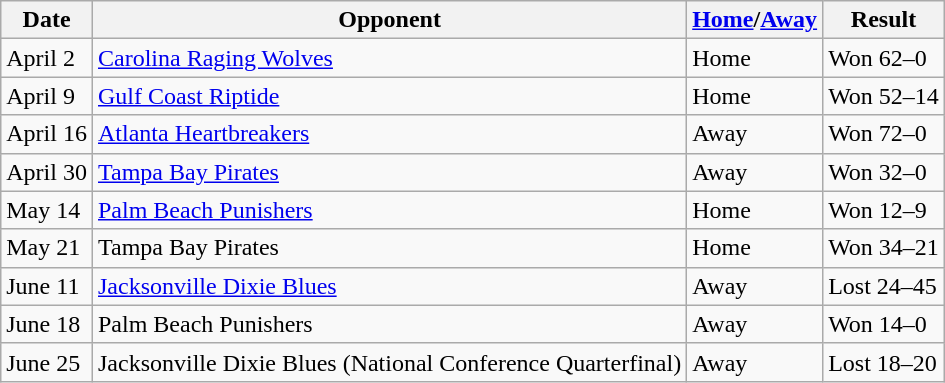<table class="wikitable">
<tr>
<th>Date</th>
<th>Opponent</th>
<th><a href='#'>Home</a>/<a href='#'>Away</a></th>
<th>Result</th>
</tr>
<tr>
<td>April 2</td>
<td><a href='#'>Carolina Raging Wolves</a></td>
<td>Home</td>
<td>Won 62–0</td>
</tr>
<tr>
<td>April 9</td>
<td><a href='#'>Gulf Coast Riptide</a></td>
<td>Home</td>
<td>Won 52–14</td>
</tr>
<tr>
<td>April 16</td>
<td><a href='#'>Atlanta Heartbreakers</a></td>
<td>Away</td>
<td>Won 72–0</td>
</tr>
<tr>
<td>April 30</td>
<td><a href='#'>Tampa Bay Pirates</a></td>
<td>Away</td>
<td>Won 32–0</td>
</tr>
<tr>
<td>May 14</td>
<td><a href='#'>Palm Beach Punishers</a></td>
<td>Home</td>
<td>Won 12–9</td>
</tr>
<tr>
<td>May 21</td>
<td>Tampa Bay Pirates</td>
<td>Home</td>
<td>Won 34–21</td>
</tr>
<tr>
<td>June 11</td>
<td><a href='#'>Jacksonville Dixie Blues</a></td>
<td>Away</td>
<td>Lost 24–45</td>
</tr>
<tr>
<td>June 18</td>
<td>Palm Beach Punishers</td>
<td>Away</td>
<td>Won 14–0</td>
</tr>
<tr>
<td>June 25</td>
<td>Jacksonville Dixie Blues (National Conference Quarterfinal)</td>
<td>Away</td>
<td>Lost 18–20</td>
</tr>
</table>
